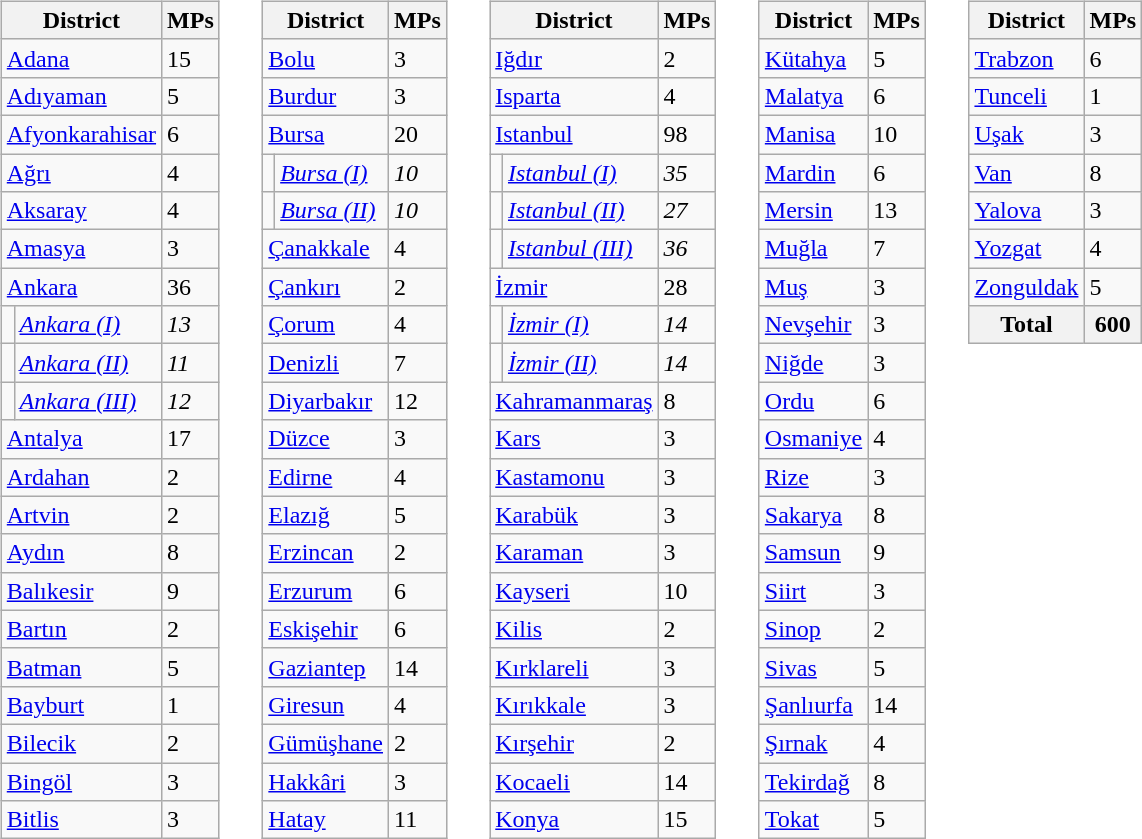<table>
<tr>
<td style="vertical-align:top"><br><table class="wikitable">
<tr>
<th colspan="2">District</th>
<th>MPs</th>
</tr>
<tr>
<td colspan="2"><a href='#'>Adana</a></td>
<td>15</td>
</tr>
<tr>
<td colspan="2"><a href='#'>Adıyaman</a></td>
<td>5</td>
</tr>
<tr>
<td colspan="2"><a href='#'>Afyonkarahisar</a></td>
<td>6</td>
</tr>
<tr>
<td colspan="2"><a href='#'>Ağrı</a></td>
<td>4</td>
</tr>
<tr>
<td colspan="2"><a href='#'>Aksaray</a></td>
<td>4</td>
</tr>
<tr>
<td colspan="2"><a href='#'>Amasya</a></td>
<td>3</td>
</tr>
<tr>
<td colspan="2"><a href='#'>Ankara</a></td>
<td>36</td>
</tr>
<tr>
<td></td>
<td><em><a href='#'>Ankara (I)</a></em></td>
<td><em>13</em></td>
</tr>
<tr>
<td></td>
<td><em><a href='#'>Ankara (II)</a></em></td>
<td><em>11</em></td>
</tr>
<tr>
<td></td>
<td><em><a href='#'>Ankara (III)</a></em></td>
<td><em>12</em></td>
</tr>
<tr>
<td colspan="2"><a href='#'>Antalya</a></td>
<td>17</td>
</tr>
<tr>
<td colspan="2"><a href='#'>Ardahan</a></td>
<td>2</td>
</tr>
<tr>
<td colspan="2"><a href='#'>Artvin</a></td>
<td>2</td>
</tr>
<tr>
<td colspan="2"><a href='#'>Aydın</a></td>
<td>8</td>
</tr>
<tr>
<td colspan="2"><a href='#'>Balıkesir</a></td>
<td>9</td>
</tr>
<tr>
<td colspan="2"><a href='#'>Bartın</a></td>
<td>2</td>
</tr>
<tr>
<td colspan="2"><a href='#'>Batman</a></td>
<td>5</td>
</tr>
<tr>
<td colspan="2"><a href='#'>Bayburt</a></td>
<td>1</td>
</tr>
<tr>
<td colspan="2"><a href='#'>Bilecik</a></td>
<td>2</td>
</tr>
<tr>
<td colspan="2"><a href='#'>Bingöl</a></td>
<td>3</td>
</tr>
<tr>
<td colspan="2"><a href='#'>Bitlis</a></td>
<td>3</td>
</tr>
</table>
</td>
<td colwidth=1em> </td>
<td style="vertical-align:top"><br><table class="wikitable">
<tr>
<th colspan="2">District</th>
<th>MPs</th>
</tr>
<tr>
<td colspan="2"><a href='#'>Bolu</a></td>
<td>3</td>
</tr>
<tr>
<td colspan="2"><a href='#'>Burdur</a></td>
<td>3</td>
</tr>
<tr>
<td colspan="2"><a href='#'>Bursa</a></td>
<td>20</td>
</tr>
<tr>
<td></td>
<td><em><a href='#'>Bursa (I)</a></em></td>
<td><em>10</em></td>
</tr>
<tr>
<td></td>
<td><em><a href='#'>Bursa (II)</a></em></td>
<td><em>10</em></td>
</tr>
<tr>
<td colspan="2"><a href='#'>Çanakkale</a></td>
<td>4</td>
</tr>
<tr>
<td colspan="2"><a href='#'>Çankırı</a></td>
<td>2</td>
</tr>
<tr>
<td colspan="2"><a href='#'>Çorum</a></td>
<td>4</td>
</tr>
<tr>
<td colspan="2"><a href='#'>Denizli</a></td>
<td>7</td>
</tr>
<tr>
<td colspan="2"><a href='#'>Diyarbakır</a></td>
<td>12</td>
</tr>
<tr>
<td colspan="2"><a href='#'>Düzce</a></td>
<td>3</td>
</tr>
<tr>
<td colspan="2"><a href='#'>Edirne</a></td>
<td>4</td>
</tr>
<tr>
<td colspan="2"><a href='#'>Elazığ</a></td>
<td>5</td>
</tr>
<tr>
<td colspan="2"><a href='#'>Erzincan</a></td>
<td>2</td>
</tr>
<tr>
<td colspan="2"><a href='#'>Erzurum</a></td>
<td>6</td>
</tr>
<tr>
<td colspan="2"><a href='#'>Eskişehir</a></td>
<td>6</td>
</tr>
<tr>
<td colspan="2"><a href='#'>Gaziantep</a></td>
<td>14</td>
</tr>
<tr>
<td colspan="2"><a href='#'>Giresun</a></td>
<td>4</td>
</tr>
<tr>
<td colspan="2"><a href='#'>Gümüşhane</a></td>
<td>2</td>
</tr>
<tr>
<td colspan="2"><a href='#'>Hakkâri</a></td>
<td>3</td>
</tr>
<tr>
<td colspan="2"><a href='#'>Hatay</a></td>
<td>11</td>
</tr>
</table>
</td>
<td colwidth=1em> </td>
<td style="vertical-align:top"><br><table class="wikitable">
<tr>
<th colspan="2">District</th>
<th>MPs</th>
</tr>
<tr>
<td colspan="2"><a href='#'>Iğdır</a></td>
<td>2</td>
</tr>
<tr>
<td colspan="2"><a href='#'>Isparta</a></td>
<td>4</td>
</tr>
<tr>
<td colspan="2"><a href='#'>Istanbul</a></td>
<td>98</td>
</tr>
<tr>
<td></td>
<td><em><a href='#'>Istanbul (I)</a></em></td>
<td><em>35</em></td>
</tr>
<tr>
<td></td>
<td><em><a href='#'>Istanbul (II)</a></em></td>
<td><em>27</em></td>
</tr>
<tr>
<td></td>
<td><em><a href='#'>Istanbul (III)</a></em></td>
<td><em>36</em></td>
</tr>
<tr>
<td colspan="2"><a href='#'>İzmir</a></td>
<td>28</td>
</tr>
<tr>
<td></td>
<td><em><a href='#'>İzmir (I)</a></em></td>
<td><em>14</em></td>
</tr>
<tr>
<td></td>
<td><em><a href='#'>İzmir (II)</a></em></td>
<td><em>14</em></td>
</tr>
<tr>
<td colspan="2"><a href='#'>Kahramanmaraş</a></td>
<td>8</td>
</tr>
<tr>
<td colspan="2"><a href='#'>Kars</a></td>
<td>3</td>
</tr>
<tr>
<td colspan="2"><a href='#'>Kastamonu</a></td>
<td>3</td>
</tr>
<tr>
<td colspan="2"><a href='#'>Karabük</a></td>
<td>3</td>
</tr>
<tr>
<td colspan="2"><a href='#'>Karaman</a></td>
<td>3</td>
</tr>
<tr>
<td colspan="2"><a href='#'>Kayseri</a></td>
<td>10</td>
</tr>
<tr>
<td colspan="2"><a href='#'>Kilis</a></td>
<td>2</td>
</tr>
<tr>
<td colspan="2"><a href='#'>Kırklareli</a></td>
<td>3</td>
</tr>
<tr>
<td colspan="2"><a href='#'>Kırıkkale</a></td>
<td>3</td>
</tr>
<tr>
<td colspan="2"><a href='#'>Kırşehir</a></td>
<td>2</td>
</tr>
<tr>
<td colspan="2"><a href='#'>Kocaeli</a></td>
<td>14</td>
</tr>
<tr>
<td colspan="2"><a href='#'>Konya</a></td>
<td>15</td>
</tr>
</table>
</td>
<td colwidth=1em> </td>
<td style="vertical-align:top"><br><table class="wikitable">
<tr>
<th colspan="2">District</th>
<th>MPs</th>
</tr>
<tr>
<td colspan="2"><a href='#'>Kütahya</a></td>
<td>5</td>
</tr>
<tr>
<td colspan="2"><a href='#'>Malatya</a></td>
<td>6</td>
</tr>
<tr>
<td colspan="2"><a href='#'>Manisa</a></td>
<td>10</td>
</tr>
<tr>
<td colspan="2"><a href='#'>Mardin</a></td>
<td>6</td>
</tr>
<tr>
<td colspan="2"><a href='#'>Mersin</a></td>
<td>13</td>
</tr>
<tr>
<td colspan="2"><a href='#'>Muğla</a></td>
<td>7</td>
</tr>
<tr>
<td colspan="2"><a href='#'>Muş</a></td>
<td>3</td>
</tr>
<tr>
<td colspan="2"><a href='#'>Nevşehir</a></td>
<td>3</td>
</tr>
<tr>
<td colspan="2"><a href='#'>Niğde</a></td>
<td>3</td>
</tr>
<tr>
<td colspan="2"><a href='#'>Ordu</a></td>
<td>6</td>
</tr>
<tr>
<td colspan="2"><a href='#'>Osmaniye</a></td>
<td>4</td>
</tr>
<tr>
<td colspan="2"><a href='#'>Rize</a></td>
<td>3</td>
</tr>
<tr>
<td colspan="2"><a href='#'>Sakarya</a></td>
<td>8</td>
</tr>
<tr>
<td colspan="2"><a href='#'>Samsun</a></td>
<td>9</td>
</tr>
<tr>
<td colspan="2"><a href='#'>Siirt</a></td>
<td>3</td>
</tr>
<tr>
<td colspan="2"><a href='#'>Sinop</a></td>
<td>2</td>
</tr>
<tr>
<td colspan="2"><a href='#'>Sivas</a></td>
<td>5</td>
</tr>
<tr>
<td colspan="2"><a href='#'>Şanlıurfa</a></td>
<td>14</td>
</tr>
<tr>
<td colspan="2"><a href='#'>Şırnak</a></td>
<td>4</td>
</tr>
<tr>
<td colspan="2"><a href='#'>Tekirdağ</a></td>
<td>8</td>
</tr>
<tr>
<td colspan="2"><a href='#'>Tokat</a></td>
<td>5</td>
</tr>
</table>
</td>
<td colwidth=1em> </td>
<td style="vertical-align:top"><br><table class="wikitable">
<tr>
<th colspan="2">District</th>
<th>MPs</th>
</tr>
<tr>
<td colspan="2"><a href='#'>Trabzon</a></td>
<td>6</td>
</tr>
<tr>
<td colspan="2"><a href='#'>Tunceli</a></td>
<td>1</td>
</tr>
<tr>
<td colspan="2"><a href='#'>Uşak</a></td>
<td>3</td>
</tr>
<tr>
<td colspan="2"><a href='#'>Van</a></td>
<td>8</td>
</tr>
<tr>
<td colspan="2"><a href='#'>Yalova</a></td>
<td>3</td>
</tr>
<tr>
<td colspan="2"><a href='#'>Yozgat</a></td>
<td>4</td>
</tr>
<tr>
<td colspan="2"><a href='#'>Zonguldak</a></td>
<td>5</td>
</tr>
<tr>
<th colspan="2"><strong>Total</strong></th>
<th><strong>600</strong></th>
</tr>
</table>
</td>
</tr>
</table>
